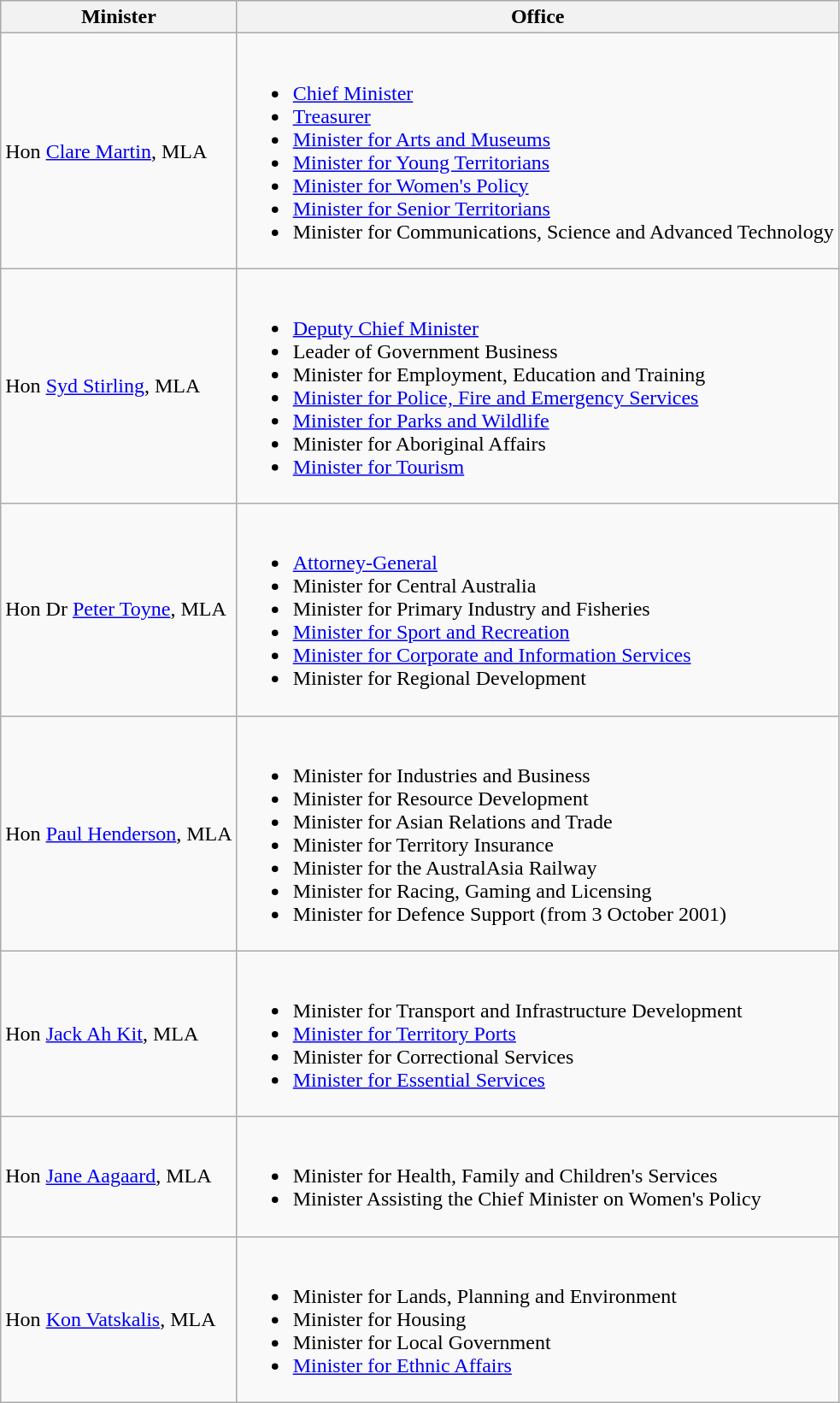<table class="wikitable">
<tr>
<th>Minister</th>
<th>Office</th>
</tr>
<tr>
<td>Hon <a href='#'>Clare Martin</a>, MLA</td>
<td><br><ul><li><a href='#'>Chief Minister</a></li><li><a href='#'>Treasurer</a></li><li><a href='#'>Minister for Arts and Museums</a></li><li><a href='#'>Minister for Young Territorians</a></li><li><a href='#'>Minister for Women's Policy</a></li><li><a href='#'>Minister for Senior Territorians</a></li><li>Minister for Communications, Science and Advanced Technology</li></ul></td>
</tr>
<tr>
<td>Hon <a href='#'>Syd Stirling</a>, MLA</td>
<td><br><ul><li><a href='#'>Deputy Chief Minister</a></li><li>Leader of Government Business</li><li>Minister for Employment, Education and Training</li><li><a href='#'>Minister for Police, Fire and Emergency Services</a></li><li><a href='#'>Minister for Parks and Wildlife</a></li><li>Minister for Aboriginal Affairs</li><li><a href='#'>Minister for Tourism</a></li></ul></td>
</tr>
<tr>
<td>Hon Dr <a href='#'>Peter Toyne</a>, MLA</td>
<td><br><ul><li><a href='#'>Attorney-General</a></li><li>Minister for Central Australia</li><li>Minister for Primary Industry and Fisheries</li><li><a href='#'>Minister for Sport and Recreation</a></li><li><a href='#'>Minister for Corporate and Information Services</a></li><li>Minister for Regional Development</li></ul></td>
</tr>
<tr>
<td>Hon <a href='#'>Paul Henderson</a>, MLA</td>
<td><br><ul><li>Minister for Industries and Business</li><li>Minister for Resource Development</li><li>Minister for Asian Relations and Trade</li><li>Minister for Territory Insurance</li><li>Minister for the AustralAsia Railway</li><li>Minister for Racing, Gaming and Licensing</li><li>Minister for Defence Support (from 3 October 2001)</li></ul></td>
</tr>
<tr>
<td>Hon <a href='#'>Jack Ah Kit</a>, MLA</td>
<td><br><ul><li>Minister for Transport and Infrastructure Development</li><li><a href='#'>Minister for Territory Ports</a></li><li>Minister for Correctional Services</li><li><a href='#'>Minister for Essential Services</a></li></ul></td>
</tr>
<tr>
<td>Hon <a href='#'>Jane Aagaard</a>, MLA</td>
<td><br><ul><li>Minister for Health, Family and Children's Services</li><li>Minister Assisting the Chief Minister on Women's Policy</li></ul></td>
</tr>
<tr>
<td>Hon <a href='#'>Kon Vatskalis</a>, MLA</td>
<td><br><ul><li>Minister for Lands, Planning and Environment</li><li>Minister for Housing</li><li>Minister for Local Government</li><li><a href='#'>Minister for Ethnic Affairs</a></li></ul></td>
</tr>
</table>
